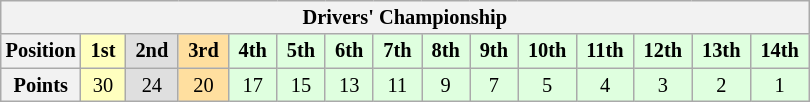<table class="wikitable" style="font-size:85%; text-align:center">
<tr>
<th colspan=15>Drivers' Championship</th>
</tr>
<tr>
<th>Position</th>
<td style="background:#ffffbf;"> <strong>1st</strong> </td>
<td style="background:#dfdfdf;"> <strong>2nd</strong> </td>
<td style="background:#ffdf9f;"> <strong>3rd</strong> </td>
<td style="background:#dfffdf;"> <strong>4th</strong> </td>
<td style="background:#dfffdf;"> <strong>5th</strong> </td>
<td style="background:#dfffdf;"> <strong>6th</strong> </td>
<td style="background:#dfffdf;"> <strong>7th</strong> </td>
<td style="background:#dfffdf;"> <strong>8th</strong> </td>
<td style="background:#dfffdf;"> <strong>9th</strong> </td>
<td style="background:#dfffdf;"> <strong>10th</strong> </td>
<td style="background:#dfffdf;"> <strong>11th</strong> </td>
<td style="background:#dfffdf;"> <strong>12th</strong> </td>
<td style="background:#dfffdf;"> <strong>13th</strong> </td>
<td style="background:#dfffdf;"> <strong>14th</strong> </td>
</tr>
<tr>
<th>Points</th>
<td style="background:#ffffbf;">30</td>
<td style="background:#dfdfdf;">24</td>
<td style="background:#ffdf9f;">20</td>
<td style="background:#dfffdf;">17</td>
<td style="background:#dfffdf;">15</td>
<td style="background:#dfffdf;">13</td>
<td style="background:#dfffdf;">11</td>
<td style="background:#dfffdf;">9</td>
<td style="background:#dfffdf;">7</td>
<td style="background:#dfffdf;">5</td>
<td style="background:#dfffdf;">4</td>
<td style="background:#dfffdf;">3</td>
<td style="background:#dfffdf;">2</td>
<td style="background:#dfffdf;">1</td>
</tr>
</table>
